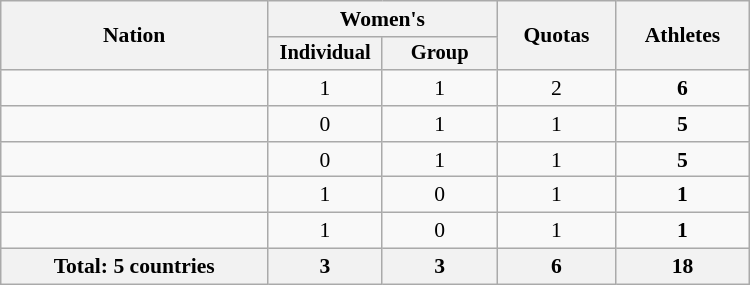<table class="wikitable" width=500 style="text-align:center; font-size:90%">
<tr>
<th rowspan="2" align="left">Nation</th>
<th colspan="2">Women's</th>
<th rowspan="2">Quotas</th>
<th rowspan="2">Athletes</th>
</tr>
<tr style="font-size:95%">
<th width=70>Individual</th>
<th width=70>Group</th>
</tr>
<tr>
<td align=left></td>
<td>1</td>
<td>1</td>
<td>2</td>
<td><strong>6</strong></td>
</tr>
<tr>
<td align=left></td>
<td>0</td>
<td>1</td>
<td>1</td>
<td><strong>5</strong></td>
</tr>
<tr>
<td align=left></td>
<td>0</td>
<td>1</td>
<td>1</td>
<td><strong>5</strong></td>
</tr>
<tr>
<td align=left></td>
<td>1</td>
<td>0</td>
<td>1</td>
<td><strong>1</strong></td>
</tr>
<tr>
<td align=left></td>
<td>1</td>
<td>0</td>
<td>1</td>
<td><strong>1</strong></td>
</tr>
<tr>
<th>Total: 5 countries</th>
<th>3</th>
<th>3</th>
<th>6</th>
<th>18</th>
</tr>
</table>
